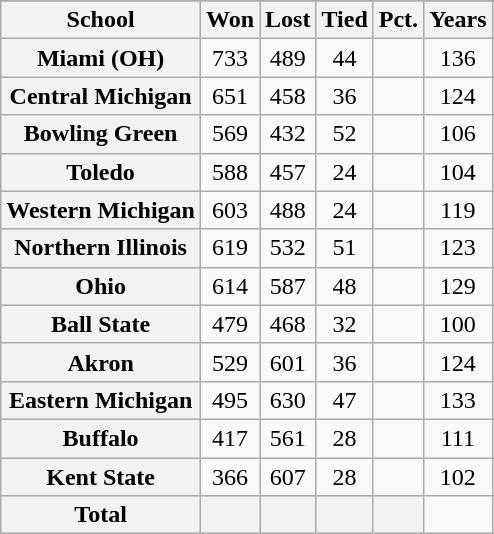<table class="wikitable sortable plainrowheaders" style="text-align:center;">
<tr>
</tr>
<tr>
<th scope="col">School</th>
<th scope="col">Won</th>
<th scope="col">Lost</th>
<th scope="col">Tied</th>
<th scope="col">Pct.</th>
<th scope="col">Years</th>
</tr>
<tr>
<th scope="row">Miami (OH)</th>
<td>733</td>
<td>489</td>
<td>44</td>
<td></td>
<td>136</td>
</tr>
<tr>
<th scope="row">Central Michigan</th>
<td>651</td>
<td>458</td>
<td>36</td>
<td></td>
<td>124</td>
</tr>
<tr>
<th scope="row">Bowling Green</th>
<td>569</td>
<td>432</td>
<td>52</td>
<td></td>
<td>106</td>
</tr>
<tr>
<th scope="row">Toledo</th>
<td>588</td>
<td>457</td>
<td>24</td>
<td></td>
<td>104</td>
</tr>
<tr>
<th scope="row">Western Michigan</th>
<td>603</td>
<td>488</td>
<td>24</td>
<td></td>
<td>119</td>
</tr>
<tr>
<th scope="row">Northern Illinois</th>
<td>619</td>
<td>532</td>
<td>51</td>
<td></td>
<td>123</td>
</tr>
<tr>
<th scope="row">Ohio</th>
<td>614</td>
<td>587</td>
<td>48</td>
<td></td>
<td>129</td>
</tr>
<tr>
<th scope="row">Ball State</th>
<td>479</td>
<td>468</td>
<td>32</td>
<td></td>
<td>100</td>
</tr>
<tr>
<th scope="row">Akron</th>
<td>529</td>
<td>601</td>
<td>36</td>
<td></td>
<td>124</td>
</tr>
<tr>
<th scope="row">Eastern Michigan</th>
<td>495</td>
<td>630</td>
<td>47</td>
<td></td>
<td>133</td>
</tr>
<tr>
<th scope="row">Buffalo</th>
<td>417</td>
<td>561</td>
<td>28</td>
<td></td>
<td>111</td>
</tr>
<tr>
<th scope="row">Kent State</th>
<td>366</td>
<td>607</td>
<td>28</td>
<td></td>
<td>102</td>
</tr>
<tr>
<th scope="row" style="font-weight: bold;">Total</th>
<th scope="col"></th>
<th scope="col"></th>
<th scope="col"></th>
<th scope="col"></th>
</tr>
</table>
